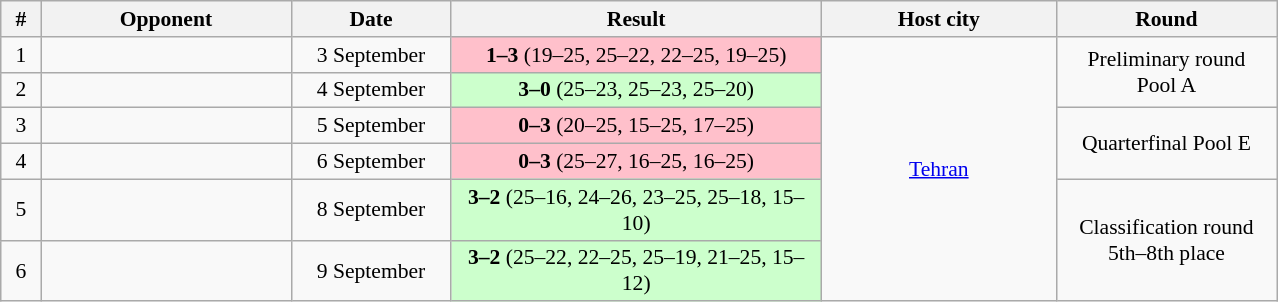<table class="wikitable" style="text-align: center;font-size:90%;">
<tr>
<th width=20>#</th>
<th width=160>Opponent</th>
<th width=100>Date</th>
<th width=240>Result</th>
<th width=150>Host city</th>
<th width=140>Round</th>
</tr>
<tr>
<td>1</td>
<td align=left></td>
<td>3 September</td>
<td bgcolor=pink><strong>1–3</strong> (19–25, 25–22, 22–25, 19–25)</td>
<td rowspan=6> <a href='#'>Tehran</a></td>
<td rowspan=2>Preliminary round<br> Pool A</td>
</tr>
<tr>
<td>2</td>
<td align=left></td>
<td>4 September</td>
<td bgcolor=ccffcc><strong>3–0</strong> (25–23, 25–23, 25–20)</td>
</tr>
<tr>
<td>3</td>
<td align=left></td>
<td>5 September</td>
<td bgcolor=pink><strong>0–3</strong> (20–25, 15–25, 17–25)</td>
<td rowspan=2>Quarterfinal Pool E</td>
</tr>
<tr>
<td>4</td>
<td align=left></td>
<td>6 September</td>
<td bgcolor=pink><strong>0–3</strong> (25–27, 16–25, 16–25)</td>
</tr>
<tr>
<td>5</td>
<td align=left></td>
<td>8 September</td>
<td bgcolor=ccffcc><strong>3–2</strong> (25–16, 24–26, 23–25, 25–18, 15–10)</td>
<td rowspan=2>Classification round 5th–8th place</td>
</tr>
<tr>
<td>6</td>
<td align=left></td>
<td>9 September</td>
<td bgcolor=ccffcc><strong>3–2</strong> (25–22, 22–25, 25–19, 21–25, 15–12)</td>
</tr>
</table>
